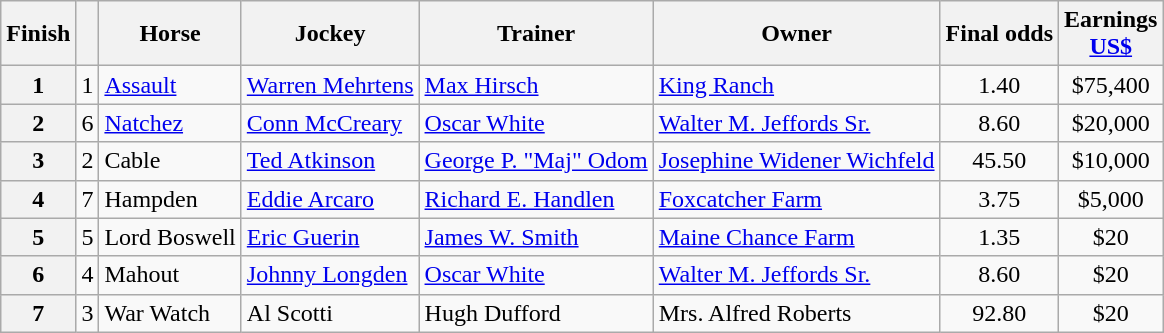<table class="wikitable sortable">
<tr>
<th>Finish</th>
<th></th>
<th>Horse</th>
<th>Jockey</th>
<th>Trainer</th>
<th>Owner</th>
<th>Final odds</th>
<th>Earnings<br><span><a href='#'>US$</a></span></th>
</tr>
<tr>
<th>1</th>
<td style="text-align: center;">1</td>
<td><a href='#'>Assault</a></td>
<td><a href='#'>Warren Mehrtens</a></td>
<td><a href='#'>Max Hirsch</a></td>
<td><a href='#'>King Ranch</a></td>
<td style="text-align: center;">1.40</td>
<td style="text-align: center;">$75,400</td>
</tr>
<tr>
<th>2</th>
<td style="text-align: center;">6</td>
<td><a href='#'>Natchez</a></td>
<td><a href='#'>Conn McCreary</a></td>
<td><a href='#'>Oscar White</a></td>
<td><a href='#'>Walter M. Jeffords Sr.</a></td>
<td style="text-align: center;">8.60</td>
<td style="text-align: center;">$20,000</td>
</tr>
<tr>
<th>3</th>
<td style="text-align: center;">2</td>
<td>Cable</td>
<td><a href='#'>Ted Atkinson</a></td>
<td><a href='#'>George P. "Maj" Odom</a></td>
<td><a href='#'>Josephine Widener Wichfeld</a></td>
<td style="text-align: center;">45.50</td>
<td style="text-align: center;">$10,000</td>
</tr>
<tr>
<th>4</th>
<td style="text-align: center;">7</td>
<td>Hampden</td>
<td><a href='#'>Eddie Arcaro</a></td>
<td><a href='#'>Richard E. Handlen</a></td>
<td><a href='#'>Foxcatcher Farm</a></td>
<td style="text-align: center;">3.75</td>
<td style="text-align: center;">$5,000</td>
</tr>
<tr>
<th>5</th>
<td style="text-align: center;">5</td>
<td>Lord Boswell</td>
<td><a href='#'>Eric Guerin</a></td>
<td><a href='#'>James W. Smith</a></td>
<td><a href='#'>Maine Chance Farm</a></td>
<td style="text-align: center;">1.35</td>
<td style="text-align: center;">$20</td>
</tr>
<tr>
<th>6</th>
<td style="text-align: center;">4</td>
<td>Mahout</td>
<td><a href='#'>Johnny Longden</a></td>
<td><a href='#'>Oscar White</a></td>
<td><a href='#'>Walter M. Jeffords Sr.</a></td>
<td style="text-align: center;">8.60</td>
<td style="text-align: center;">$20</td>
</tr>
<tr>
<th>7</th>
<td style="text-align: center;">3</td>
<td>War Watch</td>
<td>Al Scotti</td>
<td>Hugh Dufford</td>
<td>Mrs. Alfred Roberts</td>
<td style="text-align: center;">92.80</td>
<td style="text-align: center;">$20</td>
</tr>
</table>
